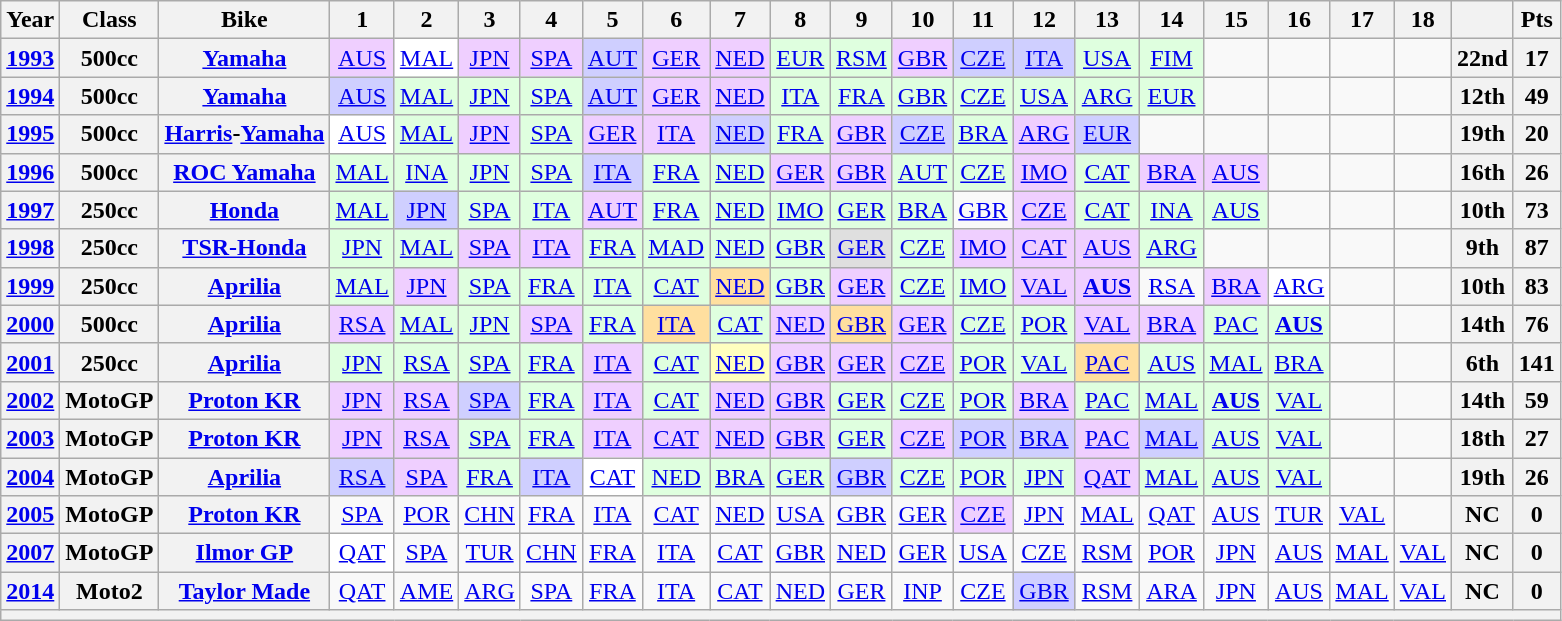<table class="wikitable" style="text-align:center">
<tr>
<th>Year</th>
<th>Class</th>
<th>Bike</th>
<th>1</th>
<th>2</th>
<th>3</th>
<th>4</th>
<th>5</th>
<th>6</th>
<th>7</th>
<th>8</th>
<th>9</th>
<th>10</th>
<th>11</th>
<th>12</th>
<th>13</th>
<th>14</th>
<th>15</th>
<th>16</th>
<th>17</th>
<th>18</th>
<th></th>
<th>Pts</th>
</tr>
<tr>
<th align="left"><a href='#'>1993</a></th>
<th align="left">500cc</th>
<th align="left"><a href='#'>Yamaha</a></th>
<td style="background:#efcfff;"><a href='#'>AUS</a><br></td>
<td style="background:#FFFFFF;"><a href='#'>MAL</a><br></td>
<td style="background:#efcfff;"><a href='#'>JPN</a><br></td>
<td style="background:#efcfff;"><a href='#'>SPA</a><br></td>
<td style="background:#cfcfff;"><a href='#'>AUT</a><br></td>
<td style="background:#efcfff;"><a href='#'>GER</a><br></td>
<td style="background:#efcfff;"><a href='#'>NED</a><br></td>
<td style="background:#dfffdf;"><a href='#'>EUR</a><br></td>
<td style="background:#dfffdf;"><a href='#'>RSM</a><br></td>
<td style="background:#efcfff;"><a href='#'>GBR</a><br></td>
<td style="background:#cfcfff;"><a href='#'>CZE</a><br></td>
<td style="background:#cfcfff;"><a href='#'>ITA</a><br></td>
<td style="background:#dfffdf;"><a href='#'>USA</a><br></td>
<td style="background:#dfffdf;"><a href='#'>FIM</a><br></td>
<td></td>
<td></td>
<td></td>
<td></td>
<th>22nd</th>
<th>17</th>
</tr>
<tr>
<th align="left"><a href='#'>1994</a></th>
<th align="left">500cc</th>
<th align="left"><a href='#'>Yamaha</a></th>
<td style="background:#cfcfff;"><a href='#'>AUS</a><br></td>
<td style="background:#dfffdf;"><a href='#'>MAL</a><br></td>
<td style="background:#dfffdf;"><a href='#'>JPN</a><br></td>
<td style="background:#dfffdf;"><a href='#'>SPA</a><br></td>
<td style="background:#cfcfff;"><a href='#'>AUT</a><br></td>
<td style="background:#efcfff;"><a href='#'>GER</a><br></td>
<td style="background:#efcfff;"><a href='#'>NED</a><br></td>
<td style="background:#dfffdf;"><a href='#'>ITA</a><br></td>
<td style="background:#dfffdf;"><a href='#'>FRA</a><br></td>
<td style="background:#dfffdf;"><a href='#'>GBR</a><br></td>
<td style="background:#dfffdf;"><a href='#'>CZE</a><br></td>
<td style="background:#dfffdf;"><a href='#'>USA</a><br></td>
<td style="background:#dfffdf;"><a href='#'>ARG</a><br></td>
<td style="background:#dfffdf;"><a href='#'>EUR</a><br></td>
<td></td>
<td></td>
<td></td>
<td></td>
<th>12th</th>
<th>49</th>
</tr>
<tr>
<th align="left"><a href='#'>1995</a></th>
<th align="left">500cc</th>
<th align="left"><a href='#'>Harris</a>-<a href='#'>Yamaha</a></th>
<td style="background:#FFFFFF;"><a href='#'>AUS</a><br></td>
<td style="background:#dfffdf;"><a href='#'>MAL</a><br></td>
<td style="background:#efcfff;"><a href='#'>JPN</a><br></td>
<td style="background:#dfffdf;"><a href='#'>SPA</a><br></td>
<td style="background:#efcfff;"><a href='#'>GER</a><br></td>
<td style="background:#efcfff;"><a href='#'>ITA</a><br></td>
<td style="background:#cfcfff;"><a href='#'>NED</a><br></td>
<td style="background:#dfffdf;"><a href='#'>FRA</a><br></td>
<td style="background:#efcfff;"><a href='#'>GBR</a><br></td>
<td style="background:#cfcfff;"><a href='#'>CZE</a><br></td>
<td style="background:#dfffdf;"><a href='#'>BRA</a><br></td>
<td style="background:#efcfff;"><a href='#'>ARG</a><br></td>
<td style="background:#cfcfff;"><a href='#'>EUR</a><br></td>
<td></td>
<td></td>
<td></td>
<td></td>
<td></td>
<th>19th</th>
<th>20</th>
</tr>
<tr>
<th align="left"><a href='#'>1996</a></th>
<th align="left">500cc</th>
<th align="left"><a href='#'>ROC Yamaha</a></th>
<td style="background:#dfffdf;"><a href='#'>MAL</a><br></td>
<td style="background:#dfffdf;"><a href='#'>INA</a><br></td>
<td style="background:#dfffdf;"><a href='#'>JPN</a><br></td>
<td style="background:#dfffdf;"><a href='#'>SPA</a><br></td>
<td style="background:#cfcfff;"><a href='#'>ITA</a><br></td>
<td style="background:#dfffdf;"><a href='#'>FRA</a><br></td>
<td style="background:#dfffdf;"><a href='#'>NED</a><br></td>
<td style="background:#efcfff;"><a href='#'>GER</a><br></td>
<td style="background:#efcfff;"><a href='#'>GBR</a><br></td>
<td style="background:#dfffdf;"><a href='#'>AUT</a><br></td>
<td style="background:#dfffdf;"><a href='#'>CZE</a><br></td>
<td style="background:#efcfff;"><a href='#'>IMO</a><br></td>
<td style="background:#dfffdf;"><a href='#'>CAT</a><br></td>
<td style="background:#efcfff;"><a href='#'>BRA</a><br></td>
<td style="background:#efcfff;"><a href='#'>AUS</a><br></td>
<td></td>
<td></td>
<td></td>
<th>16th</th>
<th>26</th>
</tr>
<tr>
<th align="left"><a href='#'>1997</a></th>
<th align="left">250cc</th>
<th align="left"><a href='#'>Honda</a></th>
<td style="background:#dfffdf;"><a href='#'>MAL</a><br></td>
<td style="background:#cfcfff;"><a href='#'>JPN</a><br></td>
<td style="background:#dfffdf;"><a href='#'>SPA</a><br></td>
<td style="background:#dfffdf;"><a href='#'>ITA</a><br></td>
<td style="background:#efcfff;"><a href='#'>AUT</a><br></td>
<td style="background:#dfffdf;"><a href='#'>FRA</a><br></td>
<td style="background:#dfffdf;"><a href='#'>NED</a><br></td>
<td style="background:#dfffdf;"><a href='#'>IMO</a><br></td>
<td style="background:#dfffdf;"><a href='#'>GER</a><br></td>
<td style="background:#dfffdf;"><a href='#'>BRA</a><br></td>
<td><a href='#'>GBR</a></td>
<td style="background:#efcfff;"><a href='#'>CZE</a><br></td>
<td style="background:#dfffdf;"><a href='#'>CAT</a><br></td>
<td style="background:#dfffdf;"><a href='#'>INA</a><br></td>
<td style="background:#dfffdf;"><a href='#'>AUS</a><br></td>
<td></td>
<td></td>
<td></td>
<th>10th</th>
<th>73</th>
</tr>
<tr>
<th align="left"><a href='#'>1998</a></th>
<th align="left">250cc</th>
<th align="left"><a href='#'>TSR-Honda</a></th>
<td style="background:#dfffdf;"><a href='#'>JPN</a><br></td>
<td style="background:#dfffdf;"><a href='#'>MAL</a><br></td>
<td style="background:#efcfff;"><a href='#'>SPA</a><br></td>
<td style="background:#efcfff;"><a href='#'>ITA</a><br></td>
<td style="background:#dfffdf;"><a href='#'>FRA</a><br></td>
<td style="background:#dfffdf;"><a href='#'>MAD</a><br></td>
<td style="background:#dfffdf;"><a href='#'>NED</a><br></td>
<td style="background:#dfffdf;"><a href='#'>GBR</a><br></td>
<td style="background:#dfdfdf;"><a href='#'>GER</a><br></td>
<td style="background:#dfffdf;"><a href='#'>CZE</a><br></td>
<td style="background:#efcfff;"><a href='#'>IMO</a><br></td>
<td style="background:#efcfff;"><a href='#'>CAT</a><br></td>
<td style="background:#efcfff;"><a href='#'>AUS</a><br></td>
<td style="background:#dfffdf;"><a href='#'>ARG</a><br></td>
<td></td>
<td></td>
<td></td>
<td></td>
<th>9th</th>
<th>87</th>
</tr>
<tr>
<th align="left"><a href='#'>1999</a></th>
<th align="left">250cc</th>
<th align="left"><a href='#'>Aprilia</a></th>
<td style="background:#dfffdf;"><a href='#'>MAL</a><br></td>
<td style="background:#efcfff;"><a href='#'>JPN</a><br></td>
<td style="background:#dfffdf;"><a href='#'>SPA</a><br></td>
<td style="background:#dfffdf;"><a href='#'>FRA</a><br></td>
<td style="background:#dfffdf;"><a href='#'>ITA</a><br></td>
<td style="background:#dfffdf;"><a href='#'>CAT</a><br></td>
<td style="background:#ffdf9f;"><a href='#'>NED</a><br></td>
<td style="background:#dfffdf;"><a href='#'>GBR</a><br></td>
<td style="background:#efcfff;"><a href='#'>GER</a><br></td>
<td style="background:#dfffdf;"><a href='#'>CZE</a><br></td>
<td style="background:#dfffdf;"><a href='#'>IMO</a><br></td>
<td style="background:#efcfff;"><a href='#'>VAL</a><br></td>
<td style="background:#efcfff;"><strong><a href='#'>AUS</a></strong><br></td>
<td><a href='#'>RSA</a></td>
<td style="background:#efcfff;"><a href='#'>BRA</a><br></td>
<td style="background:#FFFFFF;"><a href='#'>ARG</a><br></td>
<td></td>
<td></td>
<th>10th</th>
<th>83</th>
</tr>
<tr>
<th align="left"><a href='#'>2000</a></th>
<th align="left">500cc</th>
<th align="left"><a href='#'>Aprilia</a></th>
<td style="background:#efcfff;"><a href='#'>RSA</a><br></td>
<td style="background:#dfffdf;"><a href='#'>MAL</a><br></td>
<td style="background:#dfffdf;"><a href='#'>JPN</a><br></td>
<td style="background:#efcfff;"><a href='#'>SPA</a><br></td>
<td style="background:#dfffdf;"><a href='#'>FRA</a><br></td>
<td style="background:#ffdf9f;"><a href='#'>ITA</a><br></td>
<td style="background:#dfffdf;"><a href='#'>CAT</a><br></td>
<td style="background:#efcfff;"><a href='#'>NED</a><br></td>
<td style="background:#ffdf9f;"><a href='#'>GBR</a><br></td>
<td style="background:#efcfff;"><a href='#'>GER</a><br></td>
<td style="background:#dfffdf;"><a href='#'>CZE</a><br></td>
<td style="background:#dfffdf;"><a href='#'>POR</a><br></td>
<td style="background:#efcfff;"><a href='#'>VAL</a><br></td>
<td style="background:#efcfff;"><a href='#'>BRA</a><br></td>
<td style="background:#dfffdf;"><a href='#'>PAC</a><br></td>
<td style="background:#dfffdf;"><strong><a href='#'>AUS</a></strong><br></td>
<td></td>
<td></td>
<th>14th</th>
<th>76</th>
</tr>
<tr>
<th align="left"><a href='#'>2001</a></th>
<th align="left">250cc</th>
<th align="left"><a href='#'>Aprilia</a></th>
<td style="background:#dfffdf;"><a href='#'>JPN</a><br></td>
<td style="background:#dfffdf;"><a href='#'>RSA</a><br></td>
<td style="background:#dfffdf;"><a href='#'>SPA</a><br></td>
<td style="background:#dfffdf;"><a href='#'>FRA</a><br></td>
<td style="background:#efcfff;"><a href='#'>ITA</a><br></td>
<td style="background:#dfffdf;"><a href='#'>CAT</a><br></td>
<td style="background:#ffffbf;"><a href='#'>NED</a><br></td>
<td style="background:#efcfff;"><a href='#'>GBR</a><br></td>
<td style="background:#efcfff;"><a href='#'>GER</a><br></td>
<td style="background:#efcfff;"><a href='#'>CZE</a><br></td>
<td style="background:#dfffdf;"><a href='#'>POR</a><br></td>
<td style="background:#dfffdf;"><a href='#'>VAL</a><br></td>
<td style="background:#ffdf9f;"><a href='#'>PAC</a><br></td>
<td style="background:#dfffdf;"><a href='#'>AUS</a><br></td>
<td style="background:#dfffdf;"><a href='#'>MAL</a><br></td>
<td style="background:#dfffdf;"><a href='#'>BRA</a><br></td>
<td></td>
<td></td>
<th>6th</th>
<th>141</th>
</tr>
<tr>
<th align="left"><a href='#'>2002</a></th>
<th align="left">MotoGP</th>
<th align="left"><a href='#'>Proton KR</a></th>
<td style="background:#efcfff;"><a href='#'>JPN</a><br></td>
<td style="background:#efcfff;"><a href='#'>RSA</a><br></td>
<td style="background:#cfcfff;"><a href='#'>SPA</a><br></td>
<td style="background:#dfffdf;"><a href='#'>FRA</a><br></td>
<td style="background:#efcfff;"><a href='#'>ITA</a><br></td>
<td style="background:#dfffdf;"><a href='#'>CAT</a><br></td>
<td style="background:#efcfff;"><a href='#'>NED</a><br></td>
<td style="background:#efcfff;"><a href='#'>GBR</a><br></td>
<td style="background:#dfffdf;"><a href='#'>GER</a><br></td>
<td style="background:#dfffdf;"><a href='#'>CZE</a><br></td>
<td style="background:#dfffdf;"><a href='#'>POR</a><br></td>
<td style="background:#efcfff;"><a href='#'>BRA</a><br></td>
<td style="background:#dfffdf;"><a href='#'>PAC</a><br></td>
<td style="background:#dfffdf;"><a href='#'>MAL</a><br></td>
<td style="background:#dfffdf;"><strong><a href='#'>AUS</a></strong><br></td>
<td style="background:#dfffdf;"><a href='#'>VAL</a><br></td>
<td></td>
<td></td>
<th>14th</th>
<th>59</th>
</tr>
<tr>
<th align="left"><a href='#'>2003</a></th>
<th align="left">MotoGP</th>
<th align="left"><a href='#'>Proton KR</a></th>
<td style="background:#efcfff;"><a href='#'>JPN</a><br></td>
<td style="background:#efcfff;"><a href='#'>RSA</a><br></td>
<td style="background:#dfffdf;"><a href='#'>SPA</a><br></td>
<td style="background:#dfffdf;"><a href='#'>FRA</a><br></td>
<td style="background:#efcfff;"><a href='#'>ITA</a><br></td>
<td style="background:#efcfff;"><a href='#'>CAT</a><br></td>
<td style="background:#efcfff;"><a href='#'>NED</a><br></td>
<td style="background:#efcfff;"><a href='#'>GBR</a><br></td>
<td style="background:#dfffdf;"><a href='#'>GER</a><br></td>
<td style="background:#efcfff;"><a href='#'>CZE</a><br></td>
<td style="background:#cfcfff;"><a href='#'>POR</a><br></td>
<td style="background:#cfcfff;"><a href='#'>BRA</a><br></td>
<td style="background:#efcfff;"><a href='#'>PAC</a><br></td>
<td style="background:#cfcfff;"><a href='#'>MAL</a><br></td>
<td style="background:#dfffdf;"><a href='#'>AUS</a><br></td>
<td style="background:#dfffdf;"><a href='#'>VAL</a><br></td>
<td></td>
<td></td>
<th>18th</th>
<th>27</th>
</tr>
<tr>
<th align="left"><a href='#'>2004</a></th>
<th align="left">MotoGP</th>
<th align="left"><a href='#'>Aprilia</a></th>
<td style="background:#cfcfff;"><a href='#'>RSA</a><br></td>
<td style="background:#efcfff;"><a href='#'>SPA</a><br></td>
<td style="background:#dfffdf;"><a href='#'>FRA</a><br></td>
<td style="background:#cfcfff;"><a href='#'>ITA</a><br></td>
<td style="background:#FFFFFF;"><a href='#'>CAT</a><br></td>
<td style="background:#dfffdf;"><a href='#'>NED</a><br></td>
<td style="background:#dfffdf;"><a href='#'>BRA</a><br></td>
<td style="background:#dfffdf;"><a href='#'>GER</a><br></td>
<td style="background:#cfcfff;"><a href='#'>GBR</a><br></td>
<td style="background:#dfffdf;"><a href='#'>CZE</a><br></td>
<td style="background:#dfffdf;"><a href='#'>POR</a><br></td>
<td style="background:#dfffdf;"><a href='#'>JPN</a><br></td>
<td style="background:#efcfff;"><a href='#'>QAT</a><br></td>
<td style="background:#dfffdf;"><a href='#'>MAL</a><br></td>
<td style="background:#dfffdf;"><a href='#'>AUS</a><br></td>
<td style="background:#dfffdf;"><a href='#'>VAL</a><br></td>
<td></td>
<td></td>
<th>19th</th>
<th>26</th>
</tr>
<tr>
<th align="left"><a href='#'>2005</a></th>
<th align="left">MotoGP</th>
<th align="left"><a href='#'>Proton KR</a></th>
<td><a href='#'>SPA</a></td>
<td><a href='#'>POR</a></td>
<td><a href='#'>CHN</a></td>
<td><a href='#'>FRA</a></td>
<td><a href='#'>ITA</a></td>
<td><a href='#'>CAT</a></td>
<td><a href='#'>NED</a></td>
<td><a href='#'>USA</a></td>
<td><a href='#'>GBR</a></td>
<td><a href='#'>GER</a></td>
<td style="background:#efcfff;"><a href='#'>CZE</a><br></td>
<td><a href='#'>JPN</a></td>
<td><a href='#'>MAL</a></td>
<td><a href='#'>QAT</a></td>
<td><a href='#'>AUS</a></td>
<td><a href='#'>TUR</a></td>
<td><a href='#'>VAL</a></td>
<td></td>
<th>NC</th>
<th>0</th>
</tr>
<tr>
<th align="left"><a href='#'>2007</a></th>
<th align="left">MotoGP</th>
<th align="left"><a href='#'>Ilmor GP</a></th>
<td style="background:#FFFFFF;"><a href='#'>QAT</a><br></td>
<td><a href='#'>SPA</a></td>
<td><a href='#'>TUR</a></td>
<td><a href='#'>CHN</a></td>
<td><a href='#'>FRA</a></td>
<td><a href='#'>ITA</a></td>
<td><a href='#'>CAT</a></td>
<td><a href='#'>GBR</a></td>
<td><a href='#'>NED</a></td>
<td><a href='#'>GER</a></td>
<td><a href='#'>USA</a></td>
<td><a href='#'>CZE</a></td>
<td><a href='#'>RSM</a></td>
<td><a href='#'>POR</a></td>
<td><a href='#'>JPN</a></td>
<td><a href='#'>AUS</a></td>
<td><a href='#'>MAL</a></td>
<td><a href='#'>VAL</a></td>
<th>NC</th>
<th>0</th>
</tr>
<tr>
<th align="left"><a href='#'>2014</a></th>
<th align="left">Moto2</th>
<th align="left"><a href='#'>Taylor Made</a></th>
<td><a href='#'>QAT</a></td>
<td><a href='#'>AME</a></td>
<td><a href='#'>ARG</a></td>
<td><a href='#'>SPA</a></td>
<td><a href='#'>FRA</a></td>
<td><a href='#'>ITA</a></td>
<td><a href='#'>CAT</a></td>
<td><a href='#'>NED</a></td>
<td><a href='#'>GER</a></td>
<td><a href='#'>INP</a></td>
<td><a href='#'>CZE</a></td>
<td style="background:#cfcfff;"><a href='#'>GBR</a><br></td>
<td><a href='#'>RSM</a></td>
<td><a href='#'>ARA</a></td>
<td><a href='#'>JPN</a></td>
<td><a href='#'>AUS</a></td>
<td><a href='#'>MAL</a></td>
<td><a href='#'>VAL</a></td>
<th>NC</th>
<th>0</th>
</tr>
<tr>
<th colspan="23"></th>
</tr>
</table>
